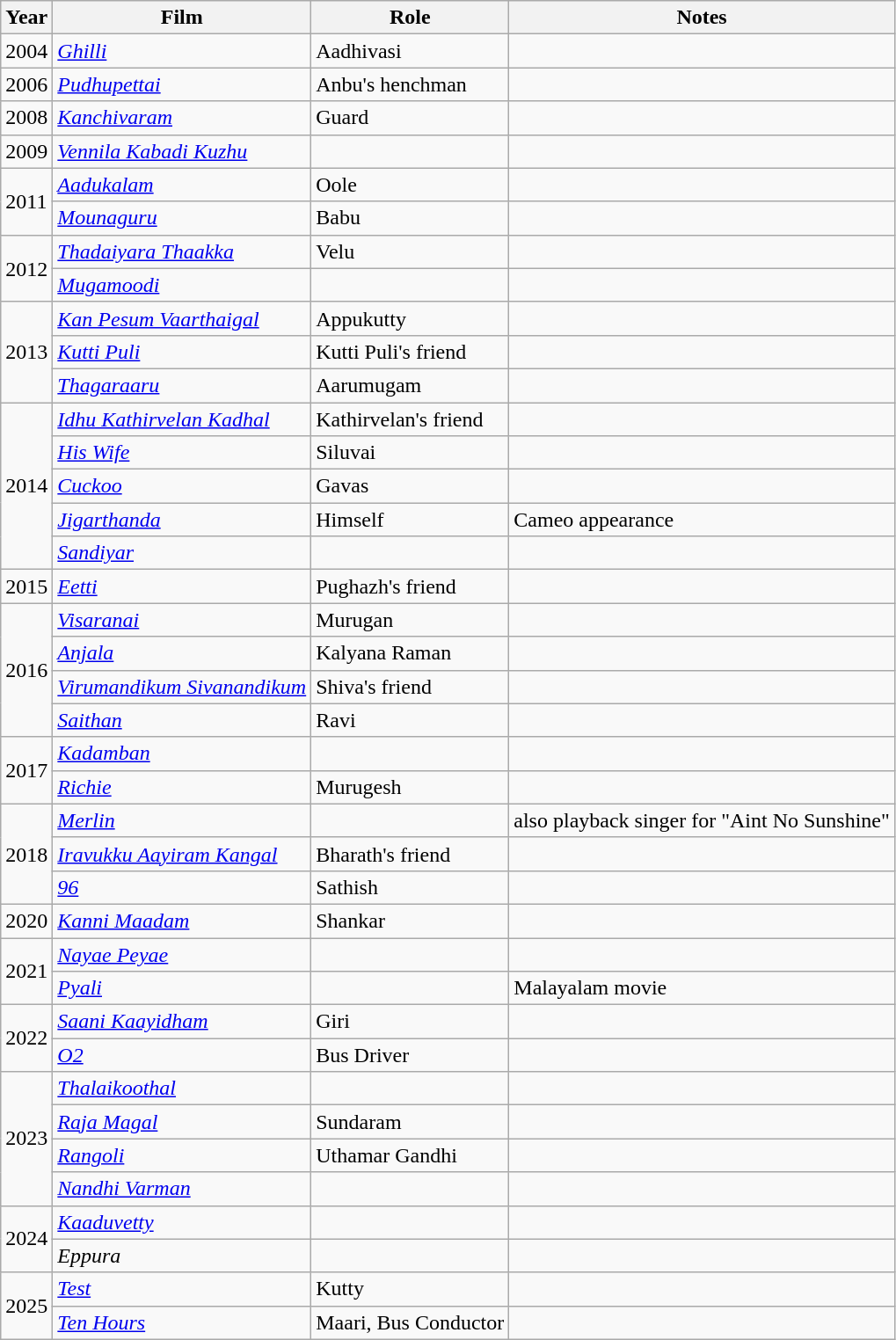<table class="wikitable" style="font-size: 100%;">
<tr>
<th>Year</th>
<th>Film</th>
<th>Role</th>
<th>Notes</th>
</tr>
<tr>
<td rowspan="1">2004</td>
<td><em><a href='#'>Ghilli</a></em></td>
<td>Aadhivasi</td>
<td></td>
</tr>
<tr>
<td rowspan="1">2006</td>
<td><em><a href='#'>Pudhupettai</a></em></td>
<td>Anbu's henchman</td>
<td></td>
</tr>
<tr>
<td>2008</td>
<td><em><a href='#'>Kanchivaram</a></em></td>
<td>Guard</td>
<td></td>
</tr>
<tr>
<td rowspan="1">2009</td>
<td><em><a href='#'>Vennila Kabadi Kuzhu</a></em></td>
<td></td>
<td></td>
</tr>
<tr>
<td rowspan="2">2011</td>
<td><em><a href='#'>Aadukalam</a></em></td>
<td>Oole</td>
<td></td>
</tr>
<tr>
<td><em><a href='#'>Mounaguru</a></em></td>
<td>Babu</td>
<td></td>
</tr>
<tr>
<td rowspan="2">2012</td>
<td><em><a href='#'>Thadaiyara Thaakka</a></em></td>
<td>Velu</td>
<td></td>
</tr>
<tr>
<td><em><a href='#'>Mugamoodi</a></em></td>
<td></td>
<td></td>
</tr>
<tr>
<td rowspan="3">2013</td>
<td><em><a href='#'>Kan Pesum Vaarthaigal</a></em></td>
<td>Appukutty</td>
<td></td>
</tr>
<tr>
<td><em><a href='#'>Kutti Puli</a></em></td>
<td>Kutti Puli's friend</td>
<td></td>
</tr>
<tr>
<td><em><a href='#'>Thagaraaru</a></em></td>
<td>Aarumugam</td>
<td></td>
</tr>
<tr>
<td rowspan="5">2014</td>
<td><em><a href='#'>Idhu Kathirvelan Kadhal</a></em></td>
<td>Kathirvelan's friend</td>
<td></td>
</tr>
<tr>
<td><em><a href='#'>His Wife</a></em></td>
<td>Siluvai</td>
<td></td>
</tr>
<tr>
<td><em><a href='#'>Cuckoo</a></em></td>
<td>Gavas</td>
<td></td>
</tr>
<tr>
<td><em><a href='#'>Jigarthanda</a></em></td>
<td>Himself</td>
<td>Cameo appearance</td>
</tr>
<tr>
<td><em><a href='#'>Sandiyar</a></em></td>
<td></td>
<td></td>
</tr>
<tr>
<td rowspan="1">2015</td>
<td><em><a href='#'>Eetti</a></em></td>
<td>Pughazh's friend</td>
<td></td>
</tr>
<tr>
<td rowspan="4">2016</td>
<td><em><a href='#'>Visaranai</a></em></td>
<td>Murugan</td>
<td></td>
</tr>
<tr>
<td><em><a href='#'>Anjala</a></em></td>
<td>Kalyana Raman</td>
<td></td>
</tr>
<tr>
<td><em><a href='#'>Virumandikum Sivanandikum</a></em></td>
<td>Shiva's friend</td>
<td></td>
</tr>
<tr>
<td><em><a href='#'>Saithan</a></em></td>
<td>Ravi</td>
<td></td>
</tr>
<tr>
<td rowspan="2">2017</td>
<td><em><a href='#'>Kadamban</a></em></td>
<td></td>
<td></td>
</tr>
<tr>
<td><em><a href='#'>Richie</a></em></td>
<td>Murugesh</td>
<td></td>
</tr>
<tr>
<td rowspan="3">2018</td>
<td><em><a href='#'>Merlin</a></em></td>
<td></td>
<td>also playback singer for "Aint No Sunshine"</td>
</tr>
<tr>
<td><em><a href='#'>Iravukku Aayiram Kangal</a></em></td>
<td>Bharath's friend</td>
<td></td>
</tr>
<tr>
<td><em><a href='#'>96</a></em></td>
<td>Sathish</td>
<td></td>
</tr>
<tr>
<td>2020</td>
<td><em><a href='#'>Kanni Maadam</a></em></td>
<td>Shankar</td>
<td></td>
</tr>
<tr>
<td rowspan="2">2021</td>
<td><em><a href='#'>Nayae Peyae</a></em></td>
<td></td>
<td></td>
</tr>
<tr>
<td><em><a href='#'>Pyali</a></em></td>
<td></td>
<td>Malayalam movie</td>
</tr>
<tr>
<td rowspan="2">2022</td>
<td><em><a href='#'>Saani Kaayidham</a></em></td>
<td>Giri</td>
<td></td>
</tr>
<tr>
<td><em><a href='#'>O2</a></em></td>
<td>Bus Driver</td>
<td></td>
</tr>
<tr>
<td rowspan="4">2023</td>
<td><em><a href='#'>Thalaikoothal</a></em></td>
<td></td>
<td></td>
</tr>
<tr>
<td><em><a href='#'>Raja Magal</a></em></td>
<td>Sundaram</td>
<td></td>
</tr>
<tr>
<td><em><a href='#'>Rangoli</a></em></td>
<td>Uthamar Gandhi</td>
<td></td>
</tr>
<tr>
<td><em><a href='#'>Nandhi Varman</a></em></td>
<td></td>
<td></td>
</tr>
<tr>
<td rowspan="2">2024</td>
<td><em><a href='#'>Kaaduvetty</a></em></td>
<td></td>
<td></td>
</tr>
<tr>
<td><em>Eppura</em></td>
<td></td>
<td></td>
</tr>
<tr>
<td rowspan="2">2025</td>
<td><em><a href='#'>Test</a></em></td>
<td>Kutty</td>
<td></td>
</tr>
<tr>
<td><em><a href='#'>Ten Hours</a></em></td>
<td>Maari, Bus Conductor</td>
<td></td>
</tr>
</table>
